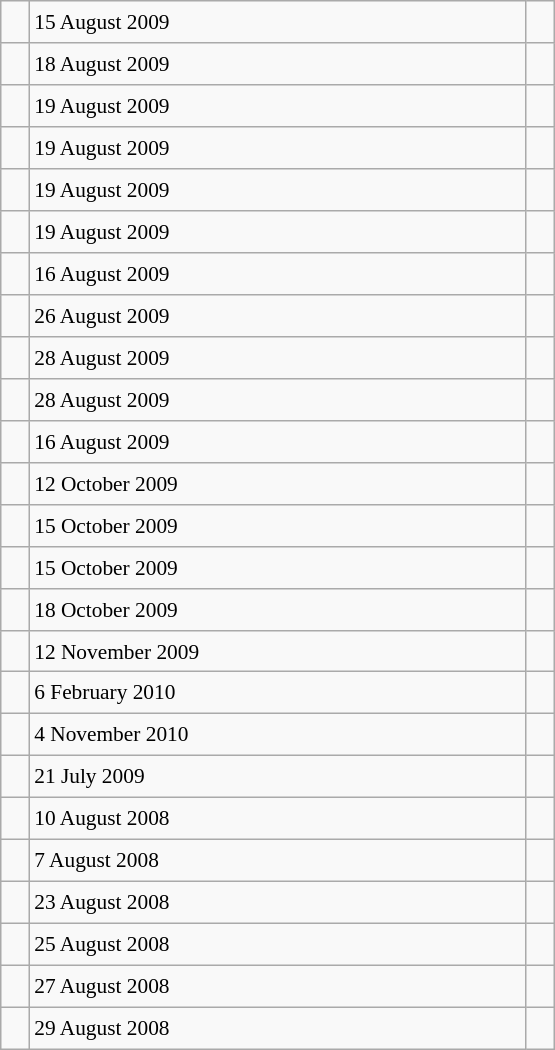<table class="wikitable" style="font-size: 89%; float: left; width: 26em; margin-right: 1em; height: 700px">
<tr>
<td></td>
<td>15 August 2009</td>
<td></td>
</tr>
<tr>
<td></td>
<td>18 August 2009</td>
<td></td>
</tr>
<tr>
<td></td>
<td>19 August 2009</td>
<td></td>
</tr>
<tr>
<td></td>
<td>19 August 2009</td>
<td></td>
</tr>
<tr>
<td></td>
<td>19 August 2009</td>
<td></td>
</tr>
<tr>
<td></td>
<td>19 August 2009</td>
<td></td>
</tr>
<tr>
<td></td>
<td>16 August 2009</td>
<td></td>
</tr>
<tr>
<td></td>
<td>26 August 2009</td>
<td></td>
</tr>
<tr>
<td></td>
<td>28 August 2009</td>
<td></td>
</tr>
<tr>
<td></td>
<td>28 August 2009</td>
<td></td>
</tr>
<tr>
<td></td>
<td>16 August 2009</td>
<td></td>
</tr>
<tr>
<td></td>
<td>12 October 2009</td>
<td></td>
</tr>
<tr>
<td></td>
<td>15 October 2009</td>
<td></td>
</tr>
<tr>
<td></td>
<td>15 October 2009</td>
<td></td>
</tr>
<tr>
<td></td>
<td>18 October 2009</td>
<td></td>
</tr>
<tr>
<td></td>
<td>12 November 2009</td>
<td></td>
</tr>
<tr>
<td></td>
<td>6 February 2010</td>
<td></td>
</tr>
<tr>
<td></td>
<td>4 November 2010</td>
<td></td>
</tr>
<tr>
<td></td>
<td>21 July 2009</td>
<td></td>
</tr>
<tr>
<td></td>
<td>10 August 2008</td>
<td></td>
</tr>
<tr>
<td></td>
<td>7 August 2008</td>
<td></td>
</tr>
<tr>
<td></td>
<td>23 August 2008</td>
<td></td>
</tr>
<tr>
<td></td>
<td>25 August 2008</td>
<td></td>
</tr>
<tr>
<td></td>
<td>27 August 2008</td>
<td></td>
</tr>
<tr>
<td></td>
<td>29 August 2008</td>
<td></td>
</tr>
</table>
